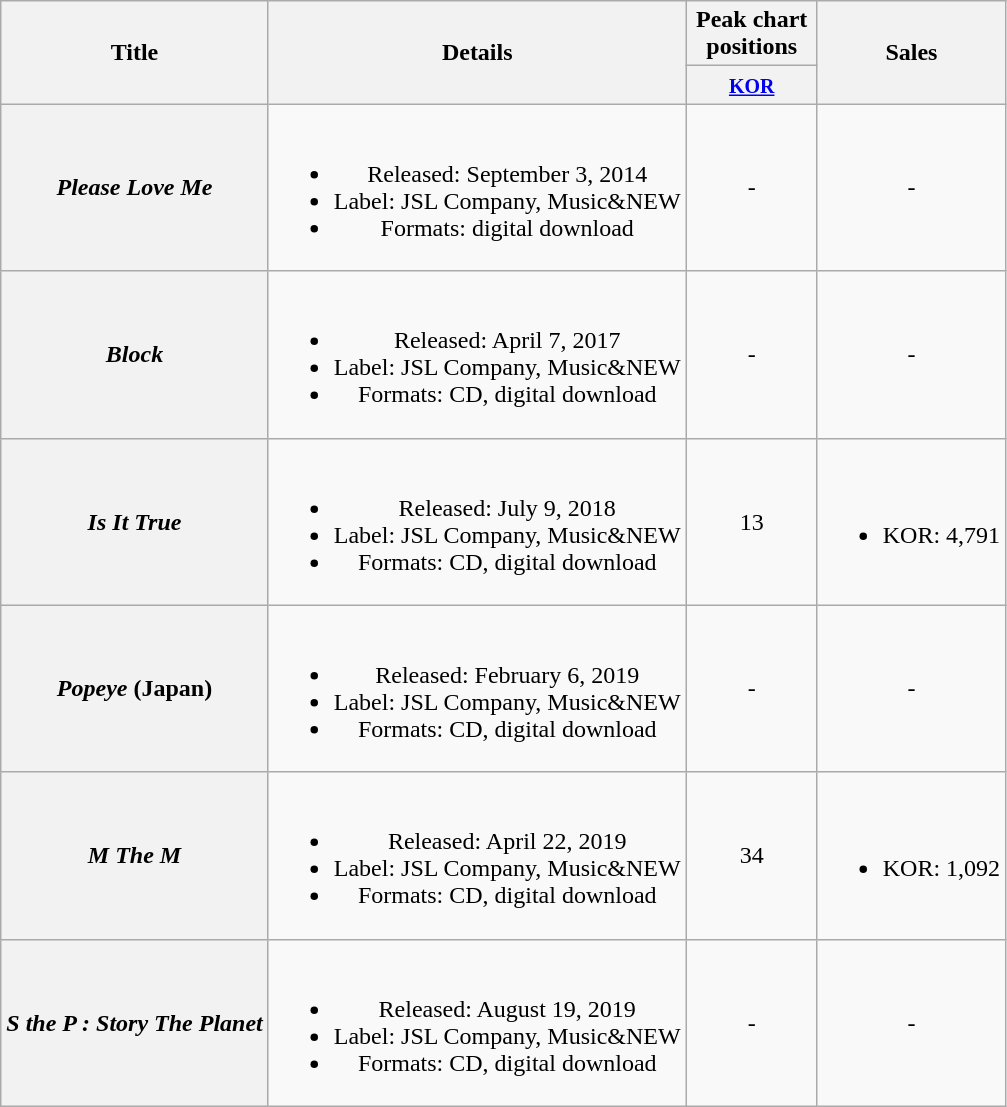<table class="wikitable plainrowheaders" style="text-align:center;">
<tr>
<th scope="col" rowspan="2">Title</th>
<th scope="col" rowspan="2">Details</th>
<th scope="col" colspan="1" style="width:5em;">Peak chart positions</th>
<th scope="col" rowspan="2">Sales</th>
</tr>
<tr>
<th><small><a href='#'>KOR</a></small><br></th>
</tr>
<tr>
<th scope="row"><em>Please Love Me</em></th>
<td><br><ul><li>Released: September 3, 2014</li><li>Label: JSL Company, Music&NEW</li><li>Formats: digital download</li></ul></td>
<td>-</td>
<td>-</td>
</tr>
<tr>
<th scope="row"><em>Block</em></th>
<td><br><ul><li>Released: April 7, 2017</li><li>Label: JSL Company, Music&NEW</li><li>Formats: CD, digital download</li></ul></td>
<td>-</td>
<td>-</td>
</tr>
<tr>
<th scope="row"><em>Is It True</em></th>
<td><br><ul><li>Released: July 9, 2018</li><li>Label: JSL Company, Music&NEW</li><li>Formats: CD, digital download</li></ul></td>
<td>13</td>
<td><br><ul><li>KOR: 4,791</li></ul></td>
</tr>
<tr>
<th scope="row"><em>Popeye</em> (Japan)</th>
<td><br><ul><li>Released: February 6, 2019</li><li>Label: JSL Company, Music&NEW</li><li>Formats: CD, digital download</li></ul></td>
<td>-</td>
<td>-</td>
</tr>
<tr>
<th scope="row"><em>M The M</em></th>
<td><br><ul><li>Released: April 22, 2019</li><li>Label: JSL Company, Music&NEW</li><li>Formats: CD, digital download</li></ul></td>
<td>34</td>
<td><br><ul><li>KOR: 1,092</li></ul></td>
</tr>
<tr>
<th scope="row"><em>S the P : Story The Planet</em></th>
<td><br><ul><li>Released: August 19, 2019</li><li>Label: JSL Company, Music&NEW</li><li>Formats: CD, digital download</li></ul></td>
<td>-</td>
<td>-</td>
</tr>
</table>
